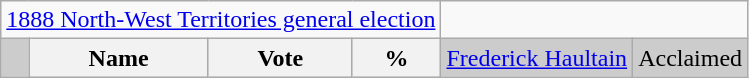<table class="wikitable">
<tr>
<td colspan=4 align=center><a href='#'>1888 North-West Territories general election</a></td>
</tr>
<tr bgcolor="CCCCCC">
<td></td>
<th>Name</th>
<th>Vote</th>
<th>%<br></th>
<td><a href='#'>Frederick Haultain</a></td>
<td colspan="2" align=center>Acclaimed</td>
</tr>
</table>
